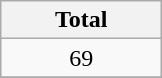<table class="wikitable" style="text-align:center;">
<tr>
<th style="width:100px;">Total</th>
</tr>
<tr>
<td>69</td>
</tr>
<tr>
</tr>
</table>
